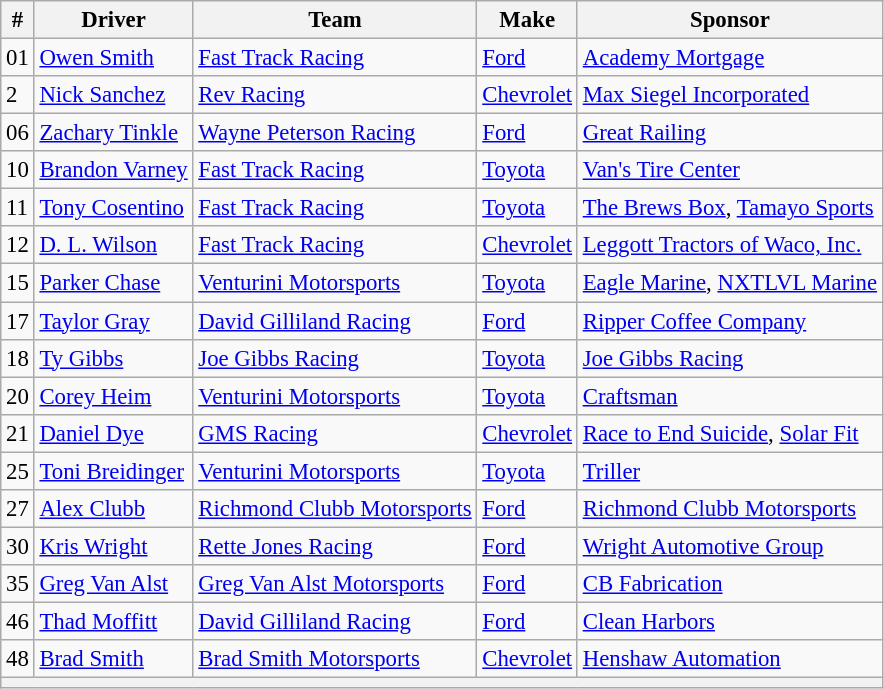<table class="wikitable" style="font-size:95%">
<tr>
<th>#</th>
<th>Driver</th>
<th>Team</th>
<th>Make</th>
<th>Sponsor</th>
</tr>
<tr>
<td>01</td>
<td><a href='#'>Owen Smith</a></td>
<td><a href='#'>Fast Track Racing</a></td>
<td><a href='#'>Ford</a></td>
<td><a href='#'>Academy Mortgage</a></td>
</tr>
<tr>
<td>2</td>
<td><a href='#'>Nick Sanchez</a></td>
<td><a href='#'>Rev Racing</a></td>
<td><a href='#'>Chevrolet</a></td>
<td><a href='#'>Max Siegel Incorporated</a></td>
</tr>
<tr>
<td>06</td>
<td><a href='#'>Zachary Tinkle</a></td>
<td><a href='#'>Wayne Peterson Racing</a></td>
<td><a href='#'>Ford</a></td>
<td><a href='#'>Great Railing</a></td>
</tr>
<tr>
<td>10</td>
<td><a href='#'>Brandon Varney</a></td>
<td><a href='#'>Fast Track Racing</a></td>
<td><a href='#'>Toyota</a></td>
<td><a href='#'>Van's Tire Center</a></td>
</tr>
<tr>
<td>11</td>
<td><a href='#'>Tony Cosentino</a></td>
<td><a href='#'>Fast Track Racing</a></td>
<td><a href='#'>Toyota</a></td>
<td><a href='#'>The Brews Box</a>, <a href='#'>Tamayo Sports</a></td>
</tr>
<tr>
<td>12</td>
<td><a href='#'>D. L. Wilson</a></td>
<td><a href='#'>Fast Track Racing</a></td>
<td><a href='#'>Chevrolet</a></td>
<td><a href='#'>Leggott Tractors of Waco, Inc.</a></td>
</tr>
<tr>
<td>15</td>
<td><a href='#'>Parker Chase</a></td>
<td><a href='#'>Venturini Motorsports</a></td>
<td><a href='#'>Toyota</a></td>
<td><a href='#'>Eagle Marine</a>, <a href='#'>NXTLVL Marine</a></td>
</tr>
<tr>
<td>17</td>
<td><a href='#'>Taylor Gray</a></td>
<td><a href='#'>David Gilliland Racing</a></td>
<td><a href='#'>Ford</a></td>
<td><a href='#'>Ripper Coffee Company</a></td>
</tr>
<tr>
<td>18</td>
<td><a href='#'>Ty Gibbs</a></td>
<td><a href='#'>Joe Gibbs Racing</a></td>
<td><a href='#'>Toyota</a></td>
<td><a href='#'>Joe Gibbs Racing</a></td>
</tr>
<tr>
<td>20</td>
<td><a href='#'>Corey Heim</a></td>
<td><a href='#'>Venturini Motorsports</a></td>
<td><a href='#'>Toyota</a></td>
<td><a href='#'>Craftsman</a></td>
</tr>
<tr>
<td>21</td>
<td><a href='#'>Daniel Dye</a></td>
<td><a href='#'>GMS Racing</a></td>
<td><a href='#'>Chevrolet</a></td>
<td><a href='#'>Race to End Suicide</a>, <a href='#'>Solar Fit</a></td>
</tr>
<tr>
<td>25</td>
<td><a href='#'>Toni Breidinger</a></td>
<td><a href='#'>Venturini Motorsports</a></td>
<td><a href='#'>Toyota</a></td>
<td><a href='#'>Triller</a></td>
</tr>
<tr>
<td>27</td>
<td><a href='#'>Alex Clubb</a></td>
<td><a href='#'>Richmond Clubb Motorsports</a></td>
<td><a href='#'>Ford</a></td>
<td><a href='#'>Richmond Clubb Motorsports</a></td>
</tr>
<tr>
<td>30</td>
<td><a href='#'>Kris Wright</a></td>
<td><a href='#'>Rette Jones Racing</a></td>
<td><a href='#'>Ford</a></td>
<td><a href='#'>Wright Automotive Group</a></td>
</tr>
<tr>
<td>35</td>
<td><a href='#'>Greg Van Alst</a></td>
<td><a href='#'>Greg Van Alst Motorsports</a></td>
<td><a href='#'>Ford</a></td>
<td><a href='#'>CB Fabrication</a></td>
</tr>
<tr>
<td>46</td>
<td><a href='#'>Thad Moffitt</a></td>
<td><a href='#'>David Gilliland Racing</a></td>
<td><a href='#'>Ford</a></td>
<td><a href='#'>Clean Harbors</a></td>
</tr>
<tr>
<td>48</td>
<td><a href='#'>Brad Smith</a></td>
<td><a href='#'>Brad Smith Motorsports</a></td>
<td><a href='#'>Chevrolet</a></td>
<td><a href='#'>Henshaw Automation</a></td>
</tr>
<tr>
<th colspan="5"></th>
</tr>
</table>
